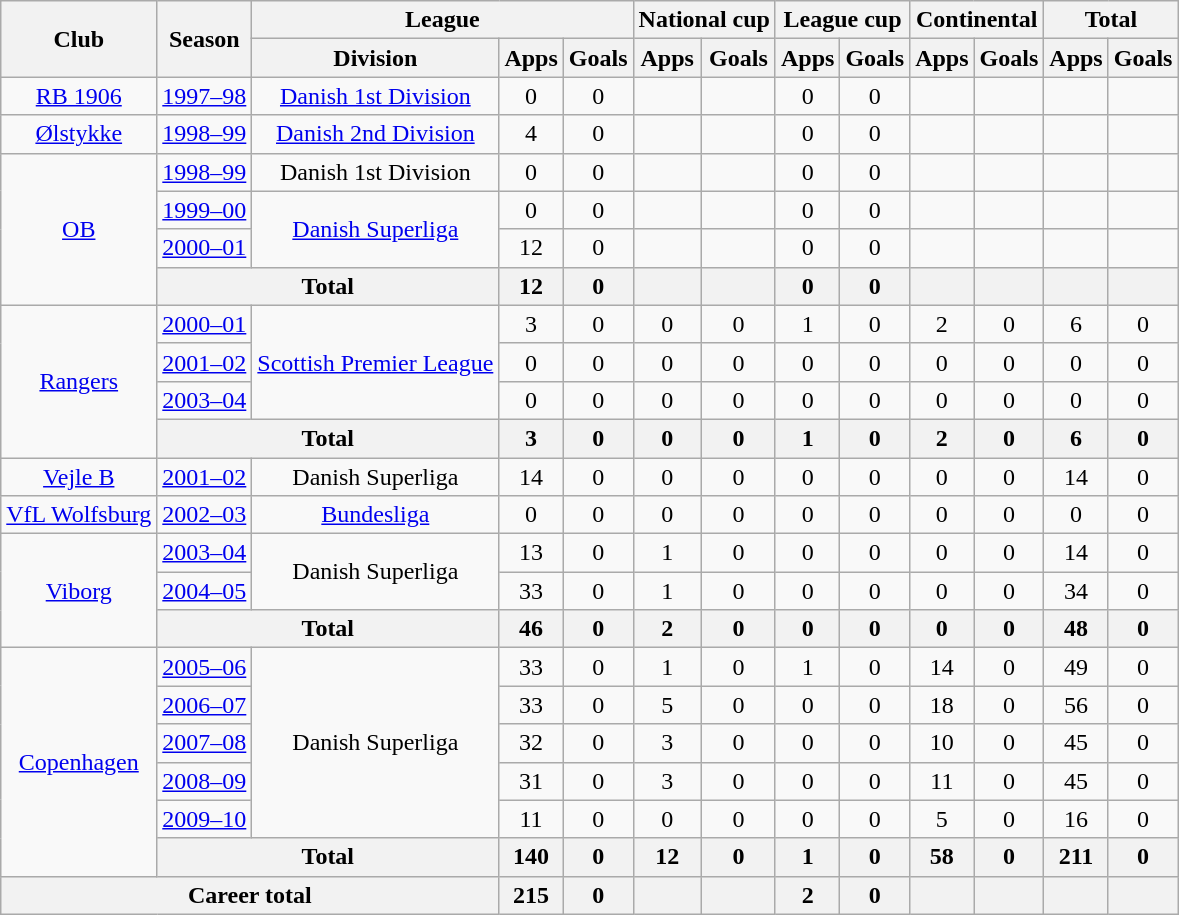<table class="wikitable" style="text-align:center">
<tr>
<th rowspan="2">Club</th>
<th rowspan="2">Season</th>
<th colspan="3">League</th>
<th colspan="2">National cup</th>
<th colspan="2">League cup</th>
<th colspan="2">Continental</th>
<th colspan="2">Total</th>
</tr>
<tr>
<th>Division</th>
<th>Apps</th>
<th>Goals</th>
<th>Apps</th>
<th>Goals</th>
<th>Apps</th>
<th>Goals</th>
<th>Apps</th>
<th>Goals</th>
<th>Apps</th>
<th>Goals</th>
</tr>
<tr>
<td><a href='#'>RB 1906</a></td>
<td><a href='#'>1997–98</a></td>
<td><a href='#'>Danish 1st Division</a></td>
<td>0</td>
<td>0</td>
<td></td>
<td></td>
<td>0</td>
<td>0</td>
<td></td>
<td></td>
<td></td>
<td></td>
</tr>
<tr>
<td><a href='#'>Ølstykke</a></td>
<td><a href='#'>1998–99</a></td>
<td><a href='#'>Danish 2nd Division</a></td>
<td>4</td>
<td>0</td>
<td></td>
<td></td>
<td>0</td>
<td>0</td>
<td></td>
<td></td>
<td></td>
<td></td>
</tr>
<tr>
<td rowspan="4"><a href='#'>OB</a></td>
<td><a href='#'>1998–99</a></td>
<td>Danish 1st Division</td>
<td>0</td>
<td>0</td>
<td></td>
<td></td>
<td>0</td>
<td>0</td>
<td></td>
<td></td>
<td></td>
<td></td>
</tr>
<tr>
<td><a href='#'>1999–00</a></td>
<td rowspan="2"><a href='#'>Danish Superliga</a></td>
<td>0</td>
<td>0</td>
<td></td>
<td></td>
<td>0</td>
<td>0</td>
<td></td>
<td></td>
<td></td>
<td></td>
</tr>
<tr>
<td><a href='#'>2000–01</a></td>
<td>12</td>
<td>0</td>
<td></td>
<td></td>
<td>0</td>
<td>0</td>
<td></td>
<td></td>
<td></td>
<td></td>
</tr>
<tr>
<th colspan="2">Total</th>
<th>12</th>
<th>0</th>
<th></th>
<th></th>
<th>0</th>
<th>0</th>
<th></th>
<th></th>
<th></th>
<th></th>
</tr>
<tr>
<td rowspan="4"><a href='#'>Rangers</a></td>
<td><a href='#'>2000–01</a></td>
<td rowspan="3"><a href='#'>Scottish Premier League</a></td>
<td>3</td>
<td>0</td>
<td>0</td>
<td>0</td>
<td>1</td>
<td>0</td>
<td>2</td>
<td>0</td>
<td>6</td>
<td>0</td>
</tr>
<tr>
<td><a href='#'>2001–02</a></td>
<td>0</td>
<td>0</td>
<td>0</td>
<td>0</td>
<td>0</td>
<td>0</td>
<td>0</td>
<td>0</td>
<td>0</td>
<td>0</td>
</tr>
<tr>
<td><a href='#'>2003–04</a></td>
<td>0</td>
<td>0</td>
<td>0</td>
<td>0</td>
<td>0</td>
<td>0</td>
<td>0</td>
<td>0</td>
<td>0</td>
<td>0</td>
</tr>
<tr>
<th colspan="2">Total</th>
<th>3</th>
<th>0</th>
<th>0</th>
<th>0</th>
<th>1</th>
<th>0</th>
<th>2</th>
<th>0</th>
<th>6</th>
<th>0</th>
</tr>
<tr>
<td><a href='#'>Vejle B</a></td>
<td><a href='#'>2001–02</a></td>
<td>Danish Superliga</td>
<td>14</td>
<td>0</td>
<td>0</td>
<td>0</td>
<td>0</td>
<td>0</td>
<td>0</td>
<td>0</td>
<td>14</td>
<td>0</td>
</tr>
<tr>
<td><a href='#'>VfL Wolfsburg</a></td>
<td><a href='#'>2002–03</a></td>
<td><a href='#'>Bundesliga</a></td>
<td>0</td>
<td>0</td>
<td>0</td>
<td>0</td>
<td>0</td>
<td>0</td>
<td>0</td>
<td>0</td>
<td>0</td>
<td>0</td>
</tr>
<tr>
<td rowspan="3"><a href='#'>Viborg</a></td>
<td><a href='#'>2003–04</a></td>
<td rowspan="2">Danish Superliga</td>
<td>13</td>
<td>0</td>
<td>1</td>
<td>0</td>
<td>0</td>
<td>0</td>
<td>0</td>
<td>0</td>
<td>14</td>
<td>0</td>
</tr>
<tr>
<td><a href='#'>2004–05</a></td>
<td>33</td>
<td>0</td>
<td>1</td>
<td>0</td>
<td>0</td>
<td>0</td>
<td>0</td>
<td>0</td>
<td>34</td>
<td>0</td>
</tr>
<tr>
<th colspan="2">Total</th>
<th>46</th>
<th>0</th>
<th>2</th>
<th>0</th>
<th>0</th>
<th>0</th>
<th>0</th>
<th>0</th>
<th>48</th>
<th>0</th>
</tr>
<tr>
<td rowspan="6"><a href='#'>Copenhagen</a></td>
<td><a href='#'>2005–06</a></td>
<td rowspan="5">Danish Superliga</td>
<td>33</td>
<td>0</td>
<td>1</td>
<td>0</td>
<td>1</td>
<td>0</td>
<td>14</td>
<td>0</td>
<td>49</td>
<td>0</td>
</tr>
<tr>
<td><a href='#'>2006–07</a></td>
<td>33</td>
<td>0</td>
<td>5</td>
<td>0</td>
<td>0</td>
<td>0</td>
<td>18</td>
<td>0</td>
<td>56</td>
<td>0</td>
</tr>
<tr>
<td><a href='#'>2007–08</a></td>
<td>32</td>
<td>0</td>
<td>3</td>
<td>0</td>
<td>0</td>
<td>0</td>
<td>10</td>
<td>0</td>
<td>45</td>
<td>0</td>
</tr>
<tr>
<td><a href='#'>2008–09</a></td>
<td>31</td>
<td>0</td>
<td>3</td>
<td>0</td>
<td>0</td>
<td>0</td>
<td>11</td>
<td>0</td>
<td>45</td>
<td>0</td>
</tr>
<tr>
<td><a href='#'>2009–10</a></td>
<td>11</td>
<td>0</td>
<td>0</td>
<td>0</td>
<td>0</td>
<td>0</td>
<td>5</td>
<td>0</td>
<td>16</td>
<td>0</td>
</tr>
<tr>
<th colspan="2">Total</th>
<th>140</th>
<th>0</th>
<th>12</th>
<th>0</th>
<th>1</th>
<th>0</th>
<th>58</th>
<th>0</th>
<th>211</th>
<th>0</th>
</tr>
<tr>
<th colspan="3">Career total</th>
<th>215</th>
<th>0</th>
<th></th>
<th></th>
<th>2</th>
<th>0</th>
<th></th>
<th></th>
<th></th>
<th></th>
</tr>
</table>
